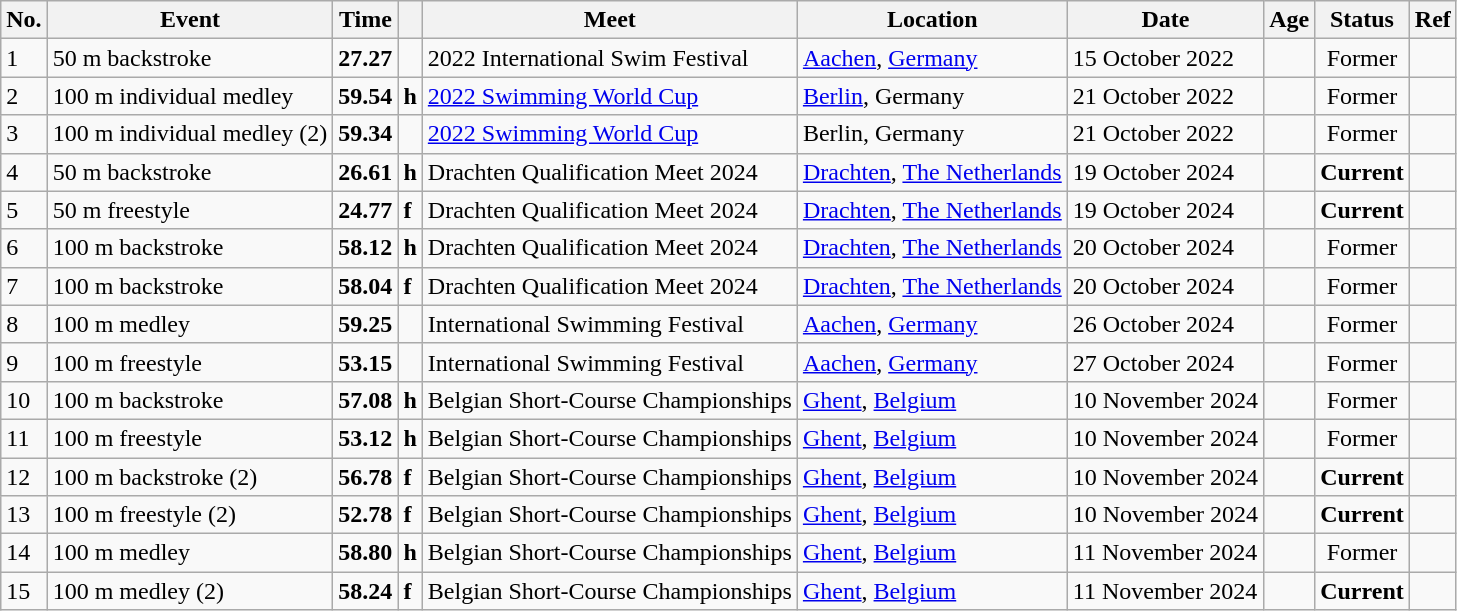<table class="wikitable sortable">
<tr>
<th>No.</th>
<th>Event</th>
<th>Time</th>
<th></th>
<th>Meet</th>
<th>Location</th>
<th>Date</th>
<th>Age</th>
<th>Status</th>
<th>Ref</th>
</tr>
<tr>
<td>1</td>
<td>50 m backstroke</td>
<td style="text-align:center;"><strong>27.27</strong></td>
<td></td>
<td>2022 International Swim Festival</td>
<td><a href='#'>Aachen</a>, <a href='#'>Germany</a></td>
<td>15 October 2022</td>
<td style="text-align:center;"></td>
<td style="text-align:center;">Former</td>
<td style="text-align:center;"></td>
</tr>
<tr>
<td>2</td>
<td>100 m individual medley</td>
<td style="text-align:center;"><strong>59.54</strong></td>
<td><strong>h</strong></td>
<td><a href='#'>2022 Swimming World Cup</a></td>
<td><a href='#'>Berlin</a>, Germany</td>
<td>21 October 2022</td>
<td style="text-align:center;"></td>
<td style="text-align:center;">Former</td>
<td style="text-align:center;"></td>
</tr>
<tr>
<td>3</td>
<td>100 m individual medley (2)</td>
<td style="text-align:center;"><strong>59.34</strong></td>
<td></td>
<td><a href='#'>2022 Swimming World Cup</a></td>
<td>Berlin, Germany</td>
<td>21 October 2022</td>
<td style="text-align:center;"></td>
<td style="text-align:center;">Former</td>
<td style="text-align:center;"></td>
</tr>
<tr>
<td>4</td>
<td>50 m backstroke</td>
<td style="text-align:center;"><strong>26.61</strong></td>
<td><strong>h</strong></td>
<td>Drachten Qualification Meet 2024</td>
<td><a href='#'>Drachten</a>, <a href='#'>The Netherlands</a></td>
<td>19 October 2024</td>
<td style="text-align:center;"></td>
<td style="text-align:center;"><strong>Current</strong></td>
<td style="text-align:center;"></td>
</tr>
<tr>
<td>5</td>
<td>50 m freestyle</td>
<td style="text-align:center;"><strong>24.77</strong></td>
<td><strong>f</strong></td>
<td>Drachten Qualification Meet 2024</td>
<td><a href='#'>Drachten</a>, <a href='#'>The Netherlands</a></td>
<td>19 October 2024</td>
<td style="text-align:center;"></td>
<td style="text-align:center;"><strong>Current</strong></td>
<td style="text-align:center;"></td>
</tr>
<tr>
<td>6</td>
<td>100 m backstroke</td>
<td style="text-align:center;"><strong>58.12</strong></td>
<td><strong>h</strong></td>
<td>Drachten Qualification Meet 2024</td>
<td><a href='#'>Drachten</a>, <a href='#'>The Netherlands</a></td>
<td>20 October 2024</td>
<td style="text-align:center;"></td>
<td style="text-align:center;">Former</td>
<td style="text-align:center;"></td>
</tr>
<tr>
<td>7</td>
<td>100 m backstroke</td>
<td style="text-align:center;"><strong>58.04</strong></td>
<td><strong>f</strong></td>
<td>Drachten Qualification Meet 2024</td>
<td><a href='#'>Drachten</a>, <a href='#'>The Netherlands</a></td>
<td>20 October 2024</td>
<td style="text-align:center;"></td>
<td style="text-align:center;">Former</td>
<td style="text-align:center;"></td>
</tr>
<tr>
<td>8</td>
<td>100 m medley</td>
<td style="text-align:center;"><strong>59.25</strong></td>
<td></td>
<td>International Swimming Festival</td>
<td><a href='#'>Aachen</a>, <a href='#'>Germany</a></td>
<td>26 October 2024</td>
<td style="text-align:center;"></td>
<td style="text-align:center;">Former</td>
<td style="text-align:center;"></td>
</tr>
<tr>
<td>9</td>
<td>100 m freestyle</td>
<td style="text-align:center;"><strong>53.15</strong></td>
<td></td>
<td>International Swimming Festival</td>
<td><a href='#'>Aachen</a>, <a href='#'>Germany</a></td>
<td>27 October 2024</td>
<td style="text-align:center;"></td>
<td style="text-align:center;">Former</td>
<td style="text-align:center;"></td>
</tr>
<tr>
<td>10</td>
<td>100 m backstroke</td>
<td style="text-align:center;"><strong>57.08</strong></td>
<td><strong>h</strong></td>
<td>Belgian Short-Course Championships</td>
<td><a href='#'>Ghent</a>, <a href='#'>Belgium</a></td>
<td>10 November 2024</td>
<td style="text-align:center;"></td>
<td style="text-align:center;">Former</td>
<td style="text-align:center;"></td>
</tr>
<tr>
<td>11</td>
<td>100 m freestyle</td>
<td style="text-align:center;"><strong>53.12</strong></td>
<td><strong>h</strong></td>
<td>Belgian Short-Course Championships</td>
<td><a href='#'>Ghent</a>, <a href='#'>Belgium</a></td>
<td>10 November 2024</td>
<td style="text-align:center;"></td>
<td style="text-align:center;">Former</td>
<td style="text-align:center;"></td>
</tr>
<tr>
<td>12</td>
<td>100 m backstroke (2)</td>
<td style="text-align:center;"><strong>56.78</strong></td>
<td><strong>f</strong></td>
<td>Belgian Short-Course Championships</td>
<td><a href='#'>Ghent</a>, <a href='#'>Belgium</a></td>
<td>10 November 2024</td>
<td style="text-align:center;"></td>
<td style="text-align:center;"><strong>Current</strong></td>
<td style="text-align:center;"></td>
</tr>
<tr>
<td>13</td>
<td>100 m freestyle (2)</td>
<td style="text-align:center;"><strong>52.78</strong></td>
<td><strong>f</strong></td>
<td>Belgian Short-Course Championships</td>
<td><a href='#'>Ghent</a>, <a href='#'>Belgium</a></td>
<td>10 November 2024</td>
<td style="text-align:center;"></td>
<td style="text-align:center;"><strong>Current</strong></td>
<td style="text-align:center;"></td>
</tr>
<tr>
<td>14</td>
<td>100 m medley</td>
<td style="text-align:center;"><strong>58.80</strong></td>
<td><strong>h</strong></td>
<td>Belgian Short-Course Championships</td>
<td><a href='#'>Ghent</a>, <a href='#'>Belgium</a></td>
<td>11 November 2024</td>
<td style="text-align:center;"></td>
<td style="text-align:center;">Former</td>
<td style="text-align:center;"></td>
</tr>
<tr>
<td>15</td>
<td>100 m medley (2)</td>
<td style="text-align:center;"><strong>58.24</strong></td>
<td><strong>f</strong></td>
<td>Belgian Short-Course Championships</td>
<td><a href='#'>Ghent</a>, <a href='#'>Belgium</a></td>
<td>11 November 2024</td>
<td style="text-align:center;"></td>
<td style="text-align:center;"><strong>Current</strong></td>
<td style="text-align:center;"></td>
</tr>
</table>
